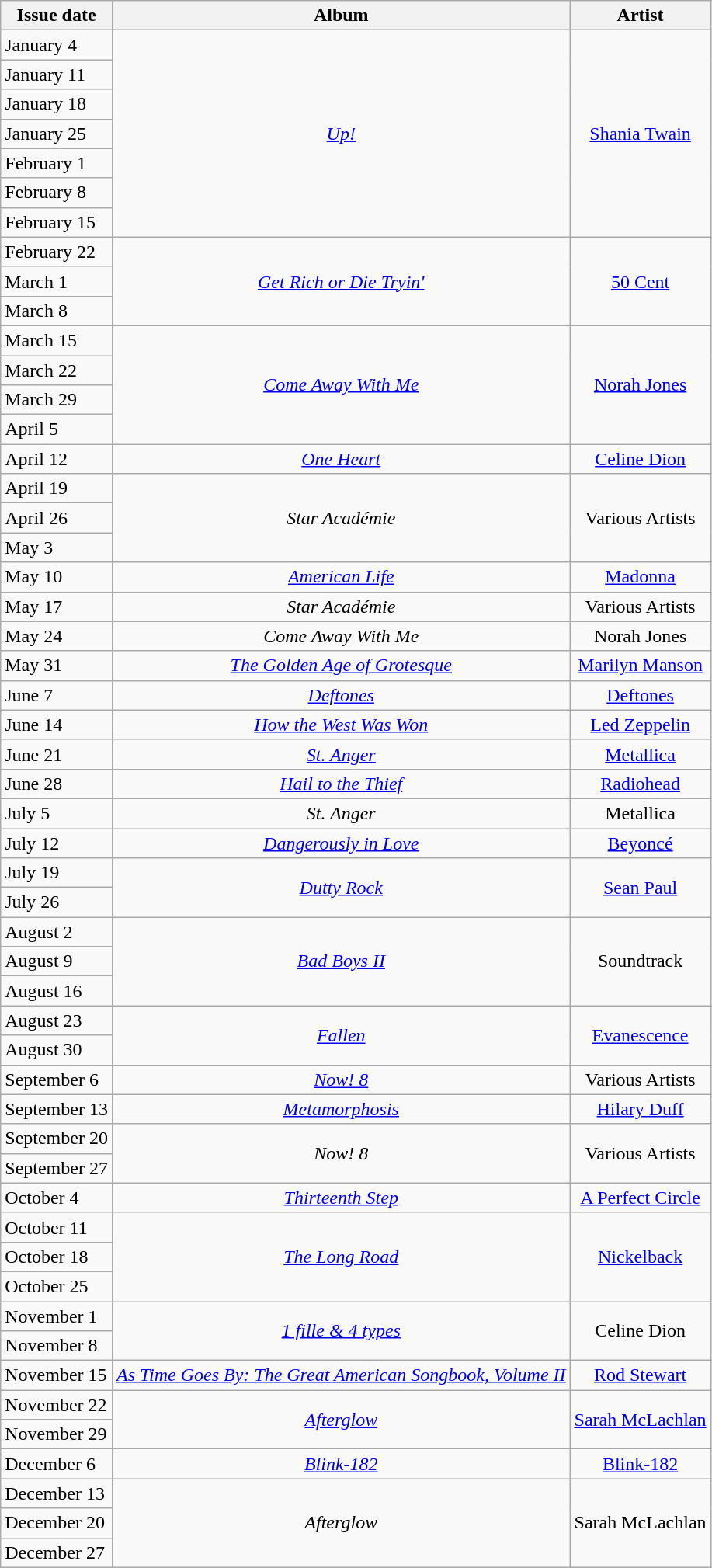<table class=wikitable>
<tr>
<th><strong>Issue date</strong></th>
<th><strong>Album</strong></th>
<th><strong>Artist</strong></th>
</tr>
<tr>
<td>January 4</td>
<td rowspan="7" align="center"><em><a href='#'>Up!</a></em></td>
<td rowspan="7" align="center"><a href='#'>Shania Twain</a></td>
</tr>
<tr>
<td>January 11</td>
</tr>
<tr>
<td>January 18</td>
</tr>
<tr>
<td>January 25</td>
</tr>
<tr>
<td>February 1</td>
</tr>
<tr>
<td>February 8</td>
</tr>
<tr>
<td>February 15</td>
</tr>
<tr>
<td>February 22</td>
<td rowspan="3" align="center"><em><a href='#'>Get Rich or Die Tryin'</a></em></td>
<td rowspan="3" align="center"><a href='#'>50 Cent</a></td>
</tr>
<tr>
<td>March 1</td>
</tr>
<tr>
<td>March 8</td>
</tr>
<tr>
<td>March 15</td>
<td rowspan="4" align="center"><em><a href='#'>Come Away With Me</a></em></td>
<td rowspan="4" align="center"><a href='#'>Norah Jones</a></td>
</tr>
<tr>
<td>March 22</td>
</tr>
<tr>
<td>March 29</td>
</tr>
<tr>
<td>April 5</td>
</tr>
<tr>
<td>April 12</td>
<td align="center"><em><a href='#'>One Heart</a></em></td>
<td align="center"><a href='#'>Celine Dion</a></td>
</tr>
<tr>
<td>April 19</td>
<td rowspan="3" align="center"><em>Star Académie</em></td>
<td rowspan="3" align="center">Various Artists</td>
</tr>
<tr>
<td>April 26</td>
</tr>
<tr>
<td>May 3</td>
</tr>
<tr>
<td>May 10</td>
<td align="center"><em><a href='#'>American Life</a></em></td>
<td align="center"><a href='#'>Madonna</a></td>
</tr>
<tr>
<td>May 17</td>
<td align="center"><em>Star Académie</em></td>
<td align="center">Various Artists</td>
</tr>
<tr>
<td>May 24</td>
<td align="center"><em>Come Away With Me</em></td>
<td align="center">Norah Jones</td>
</tr>
<tr>
<td>May 31</td>
<td align="center"><em><a href='#'>The Golden Age of Grotesque</a></em></td>
<td align="center"><a href='#'>Marilyn Manson</a></td>
</tr>
<tr>
<td>June 7</td>
<td align="center"><em><a href='#'>Deftones</a></em></td>
<td align="center"><a href='#'>Deftones</a></td>
</tr>
<tr>
<td>June 14</td>
<td align="center"><em><a href='#'>How the West Was Won</a></em></td>
<td align="center"><a href='#'>Led Zeppelin</a></td>
</tr>
<tr>
<td>June 21</td>
<td align="center"><em><a href='#'>St. Anger</a></em></td>
<td align="center"><a href='#'>Metallica</a></td>
</tr>
<tr>
<td>June 28</td>
<td align="center"><em><a href='#'>Hail to the Thief</a></em></td>
<td align="center"><a href='#'>Radiohead</a></td>
</tr>
<tr>
<td>July 5</td>
<td align="center"><em>St. Anger</em></td>
<td align="center">Metallica</td>
</tr>
<tr>
<td>July 12</td>
<td align="center"><em><a href='#'>Dangerously in Love</a></em></td>
<td align="center"><a href='#'>Beyoncé</a></td>
</tr>
<tr>
<td>July 19</td>
<td rowspan="2" align="center"><em><a href='#'>Dutty Rock</a></em></td>
<td rowspan="2" align="center"><a href='#'>Sean Paul</a></td>
</tr>
<tr>
<td>July 26</td>
</tr>
<tr>
<td>August 2</td>
<td rowspan="3" align="center"><em><a href='#'>Bad Boys II</a></em></td>
<td rowspan="3" align="center">Soundtrack</td>
</tr>
<tr>
<td>August 9</td>
</tr>
<tr>
<td>August 16</td>
</tr>
<tr>
<td>August 23</td>
<td rowspan="2" align="center"><em><a href='#'>Fallen</a></em></td>
<td rowspan="2" align="center"><a href='#'>Evanescence</a></td>
</tr>
<tr>
<td>August 30</td>
</tr>
<tr>
<td>September 6</td>
<td align="center"><em><a href='#'>Now! 8</a></em></td>
<td align="center">Various Artists</td>
</tr>
<tr>
<td>September 13</td>
<td align="center"><em><a href='#'>Metamorphosis</a></em></td>
<td align="center"><a href='#'>Hilary Duff</a></td>
</tr>
<tr>
<td>September 20</td>
<td rowspan="2" align="center"><em>Now! 8</em></td>
<td rowspan="2" align="center">Various Artists</td>
</tr>
<tr>
<td>September 27</td>
</tr>
<tr>
<td>October 4</td>
<td align="center"><em><a href='#'>Thirteenth Step</a></em></td>
<td align="center"><a href='#'>A Perfect Circle</a></td>
</tr>
<tr>
<td>October 11</td>
<td rowspan="3" align="center"><em><a href='#'>The Long Road</a></em></td>
<td rowspan="3" align="center"><a href='#'>Nickelback</a></td>
</tr>
<tr>
<td>October 18</td>
</tr>
<tr>
<td>October 25</td>
</tr>
<tr>
<td>November 1</td>
<td rowspan="2" align="center"><em><a href='#'>1 fille & 4 types</a></em></td>
<td rowspan="2" align="center">Celine Dion</td>
</tr>
<tr>
<td>November 8</td>
</tr>
<tr>
<td>November 15</td>
<td align="center"><em><a href='#'>As Time Goes By: The Great American Songbook, Volume II</a></em></td>
<td align="center"><a href='#'>Rod Stewart</a></td>
</tr>
<tr>
<td>November 22</td>
<td rowspan="2" align="center"><em><a href='#'>Afterglow</a></em></td>
<td rowspan="2" align="center"><a href='#'>Sarah McLachlan</a></td>
</tr>
<tr>
<td>November 29</td>
</tr>
<tr>
<td>December 6</td>
<td align="center"><em><a href='#'>Blink-182</a></em></td>
<td align="center"><a href='#'>Blink-182</a></td>
</tr>
<tr>
<td>December 13</td>
<td rowspan="3" align="center"><em>Afterglow</em></td>
<td rowspan="3" align="center">Sarah McLachlan</td>
</tr>
<tr>
<td>December 20</td>
</tr>
<tr>
<td>December 27</td>
</tr>
</table>
